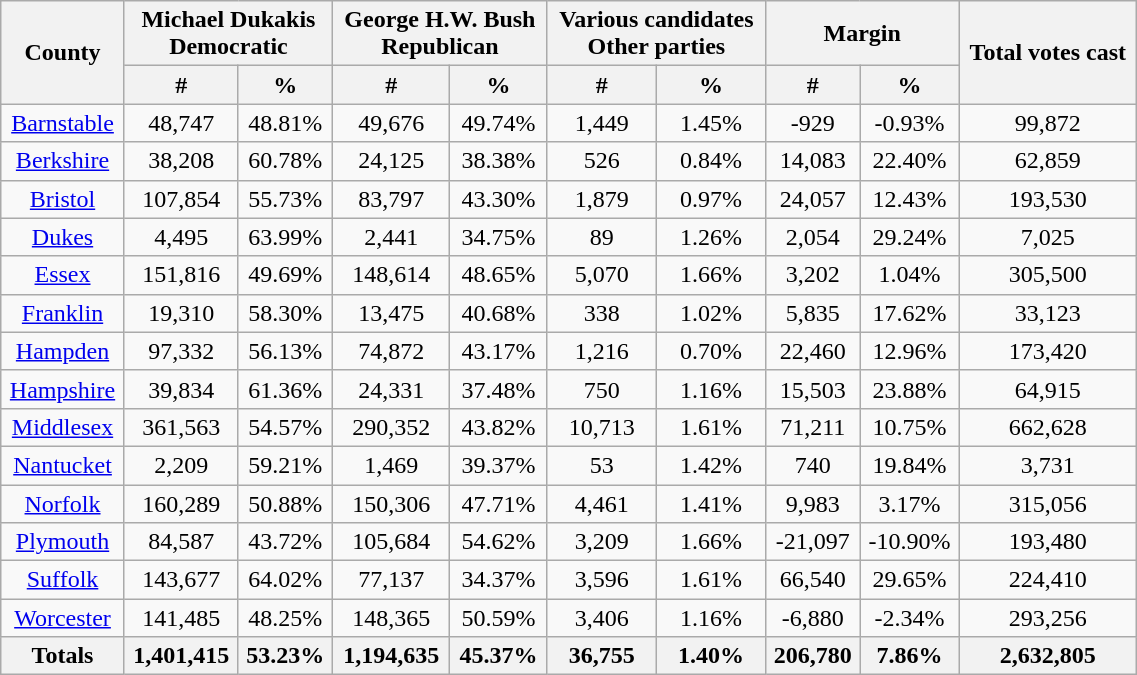<table width="60%"  class="wikitable sortable" style="text-align:center">
<tr>
<th style="text-align:center;" rowspan="2">County</th>
<th style="text-align:center;" colspan="2">Michael Dukakis<br>Democratic</th>
<th style="text-align:center;" colspan="2">George H.W. Bush<br>Republican</th>
<th style="text-align:center;" colspan="2">Various candidates<br>Other parties</th>
<th style="text-align:center;" colspan="2">Margin</th>
<th style="text-align:center;" rowspan="2">Total votes cast</th>
</tr>
<tr>
<th style="text-align:center;" data-sort-type="number">#</th>
<th style="text-align:center;" data-sort-type="number">%</th>
<th style="text-align:center;" data-sort-type="number">#</th>
<th style="text-align:center;" data-sort-type="number">%</th>
<th style="text-align:center;" data-sort-type="number">#</th>
<th style="text-align:center;" data-sort-type="number">%</th>
<th style="text-align:center;" data-sort-type="number">#</th>
<th style="text-align:center;" data-sort-type="number">%</th>
</tr>
<tr style="text-align:center;">
<td><a href='#'>Barnstable</a></td>
<td>48,747</td>
<td>48.81%</td>
<td>49,676</td>
<td>49.74%</td>
<td>1,449</td>
<td>1.45%</td>
<td>-929</td>
<td>-0.93%</td>
<td>99,872</td>
</tr>
<tr style="text-align:center;">
<td><a href='#'>Berkshire</a></td>
<td>38,208</td>
<td>60.78%</td>
<td>24,125</td>
<td>38.38%</td>
<td>526</td>
<td>0.84%</td>
<td>14,083</td>
<td>22.40%</td>
<td>62,859</td>
</tr>
<tr style="text-align:center;">
<td><a href='#'>Bristol</a></td>
<td>107,854</td>
<td>55.73%</td>
<td>83,797</td>
<td>43.30%</td>
<td>1,879</td>
<td>0.97%</td>
<td>24,057</td>
<td>12.43%</td>
<td>193,530</td>
</tr>
<tr style="text-align:center;">
<td><a href='#'>Dukes</a></td>
<td>4,495</td>
<td>63.99%</td>
<td>2,441</td>
<td>34.75%</td>
<td>89</td>
<td>1.26%</td>
<td>2,054</td>
<td>29.24%</td>
<td>7,025</td>
</tr>
<tr style="text-align:center;">
<td><a href='#'>Essex</a></td>
<td>151,816</td>
<td>49.69%</td>
<td>148,614</td>
<td>48.65%</td>
<td>5,070</td>
<td>1.66%</td>
<td>3,202</td>
<td>1.04%</td>
<td>305,500</td>
</tr>
<tr style="text-align:center;">
<td><a href='#'>Franklin</a></td>
<td>19,310</td>
<td>58.30%</td>
<td>13,475</td>
<td>40.68%</td>
<td>338</td>
<td>1.02%</td>
<td>5,835</td>
<td>17.62%</td>
<td>33,123</td>
</tr>
<tr style="text-align:center;">
<td><a href='#'>Hampden</a></td>
<td>97,332</td>
<td>56.13%</td>
<td>74,872</td>
<td>43.17%</td>
<td>1,216</td>
<td>0.70%</td>
<td>22,460</td>
<td>12.96%</td>
<td>173,420</td>
</tr>
<tr style="text-align:center;">
<td><a href='#'>Hampshire</a></td>
<td>39,834</td>
<td>61.36%</td>
<td>24,331</td>
<td>37.48%</td>
<td>750</td>
<td>1.16%</td>
<td>15,503</td>
<td>23.88%</td>
<td>64,915</td>
</tr>
<tr style="text-align:center;">
<td><a href='#'>Middlesex</a></td>
<td>361,563</td>
<td>54.57%</td>
<td>290,352</td>
<td>43.82%</td>
<td>10,713</td>
<td>1.61%</td>
<td>71,211</td>
<td>10.75%</td>
<td>662,628</td>
</tr>
<tr style="text-align:center;">
<td><a href='#'>Nantucket</a></td>
<td>2,209</td>
<td>59.21%</td>
<td>1,469</td>
<td>39.37%</td>
<td>53</td>
<td>1.42%</td>
<td>740</td>
<td>19.84%</td>
<td>3,731</td>
</tr>
<tr style="text-align:center;">
<td><a href='#'>Norfolk</a></td>
<td>160,289</td>
<td>50.88%</td>
<td>150,306</td>
<td>47.71%</td>
<td>4,461</td>
<td>1.41%</td>
<td>9,983</td>
<td>3.17%</td>
<td>315,056</td>
</tr>
<tr style="text-align:center;">
<td><a href='#'>Plymouth</a></td>
<td>84,587</td>
<td>43.72%</td>
<td>105,684</td>
<td>54.62%</td>
<td>3,209</td>
<td>1.66%</td>
<td>-21,097</td>
<td>-10.90%</td>
<td>193,480</td>
</tr>
<tr style="text-align:center;">
<td><a href='#'>Suffolk</a></td>
<td>143,677</td>
<td>64.02%</td>
<td>77,137</td>
<td>34.37%</td>
<td>3,596</td>
<td>1.61%</td>
<td>66,540</td>
<td>29.65%</td>
<td>224,410</td>
</tr>
<tr style="text-align:center;">
<td><a href='#'>Worcester</a></td>
<td>141,485</td>
<td>48.25%</td>
<td>148,365</td>
<td>50.59%</td>
<td>3,406</td>
<td>1.16%</td>
<td>-6,880</td>
<td>-2.34%</td>
<td>293,256</td>
</tr>
<tr>
<th>Totals</th>
<th>1,401,415</th>
<th>53.23%</th>
<th>1,194,635</th>
<th>45.37%</th>
<th>36,755</th>
<th>1.40%</th>
<th>206,780</th>
<th>7.86%</th>
<th>2,632,805</th>
</tr>
</table>
